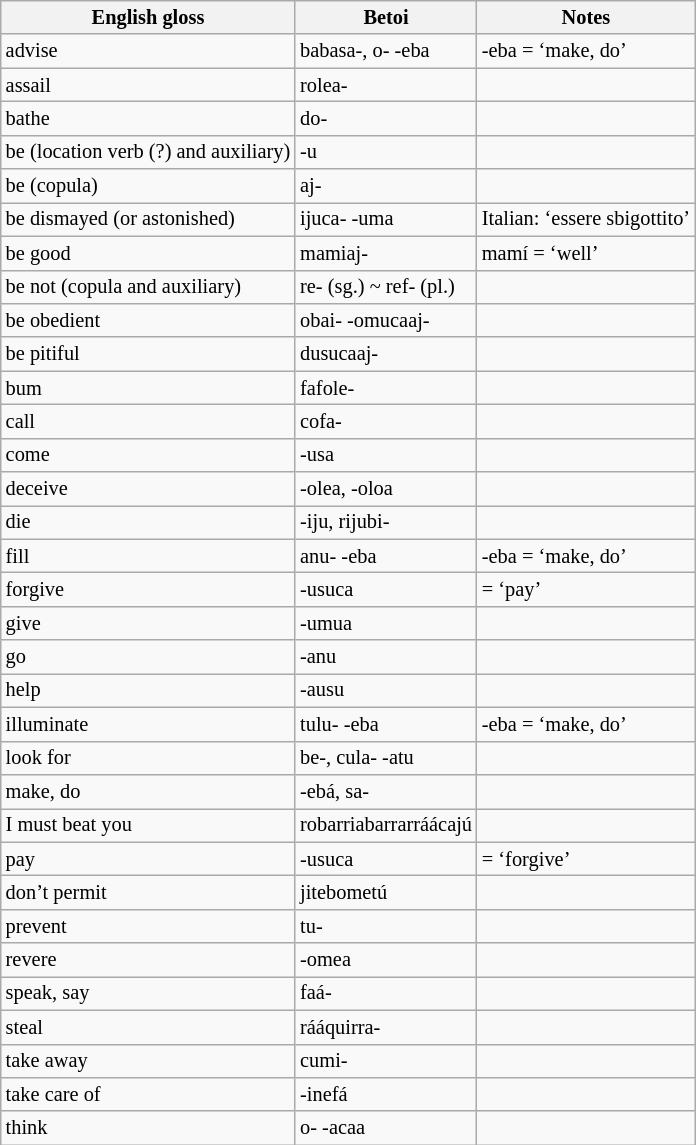<table class="wikitable sortable" style="font-size: 85%">
<tr>
<th>English gloss</th>
<th>Betoi</th>
<th>Notes</th>
</tr>
<tr>
<td>advise</td>
<td>babasa-, o- -eba</td>
<td>-eba = ‘make, do’</td>
</tr>
<tr>
<td>assail</td>
<td>rolea-</td>
<td></td>
</tr>
<tr>
<td>bathe</td>
<td>do-</td>
<td></td>
</tr>
<tr>
<td>be (location verb (?) and auxiliary)</td>
<td>-u</td>
<td></td>
</tr>
<tr>
<td>be (copula)</td>
<td>aj-</td>
<td></td>
</tr>
<tr>
<td>be dismayed (or astonished)</td>
<td>ijuca- -uma</td>
<td>Italian: ‘essere sbigottito’</td>
</tr>
<tr>
<td>be good</td>
<td>mamiaj-</td>
<td>mamí = ‘well’</td>
</tr>
<tr>
<td>be not (copula and auxiliary)</td>
<td>re- (sg.) ~ ref- (pl.)</td>
<td></td>
</tr>
<tr>
<td>be obedient</td>
<td>obai- -omucaaj-</td>
<td></td>
</tr>
<tr>
<td>be pitiful</td>
<td>dusucaaj-</td>
<td></td>
</tr>
<tr>
<td>bum</td>
<td>fafole-</td>
<td></td>
</tr>
<tr>
<td>call</td>
<td>cofa-</td>
<td></td>
</tr>
<tr>
<td>come</td>
<td>-usa</td>
<td></td>
</tr>
<tr>
<td>deceive</td>
<td>-olea, -oloa</td>
<td></td>
</tr>
<tr>
<td>die</td>
<td>-iju, rijubi-</td>
<td></td>
</tr>
<tr>
<td>fill</td>
<td>anu- -eba</td>
<td>-eba = ‘make, do’</td>
</tr>
<tr>
<td>forgive</td>
<td>-usuca</td>
<td>= ‘pay’</td>
</tr>
<tr>
<td>give</td>
<td>-umua</td>
<td></td>
</tr>
<tr>
<td>go</td>
<td>-anu</td>
<td></td>
</tr>
<tr>
<td>help</td>
<td>-ausu</td>
<td></td>
</tr>
<tr>
<td>illuminate</td>
<td>tulu- -eba</td>
<td>-eba = ‘make, do’</td>
</tr>
<tr>
<td>look for</td>
<td>be-, cula- -atu</td>
<td></td>
</tr>
<tr>
<td>make, do</td>
<td>-ebá, sa-</td>
<td></td>
</tr>
<tr>
<td>I must beat you</td>
<td>robarriabarrarráácajú</td>
<td></td>
</tr>
<tr>
<td>pay</td>
<td>-usuca</td>
<td>= ‘forgive’</td>
</tr>
<tr>
<td>don’t permit</td>
<td>jitebometú</td>
<td></td>
</tr>
<tr>
<td>prevent</td>
<td>tu-</td>
<td></td>
</tr>
<tr>
<td>revere</td>
<td>-omea</td>
<td></td>
</tr>
<tr>
<td>speak, say</td>
<td>faá-</td>
<td></td>
</tr>
<tr>
<td>steal</td>
<td>rááquirra-</td>
<td></td>
</tr>
<tr>
<td>take away</td>
<td>cumi-</td>
<td></td>
</tr>
<tr>
<td>take care of</td>
<td>-inefá</td>
<td></td>
</tr>
<tr>
<td>think</td>
<td>o- -acaa</td>
<td></td>
</tr>
</table>
